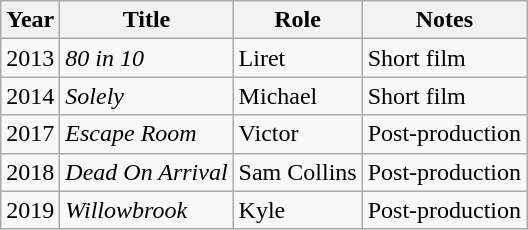<table class="wikitable sortable">
<tr>
<th>Year</th>
<th>Title</th>
<th>Role</th>
<th class="unsortable">Notes</th>
</tr>
<tr>
<td>2013</td>
<td><em>80 in 10</em></td>
<td>Liret</td>
<td>Short film</td>
</tr>
<tr>
<td>2014</td>
<td><em>Solely</em></td>
<td>Michael</td>
<td>Short film</td>
</tr>
<tr>
<td>2017</td>
<td><em>Escape Room</em></td>
<td>Victor</td>
<td>Post-production</td>
</tr>
<tr>
<td>2018</td>
<td><em>Dead On Arrival</em></td>
<td>Sam Collins</td>
<td>Post-production</td>
</tr>
<tr>
<td>2019</td>
<td><em>Willowbrook</em></td>
<td>Kyle</td>
<td>Post-production</td>
</tr>
</table>
